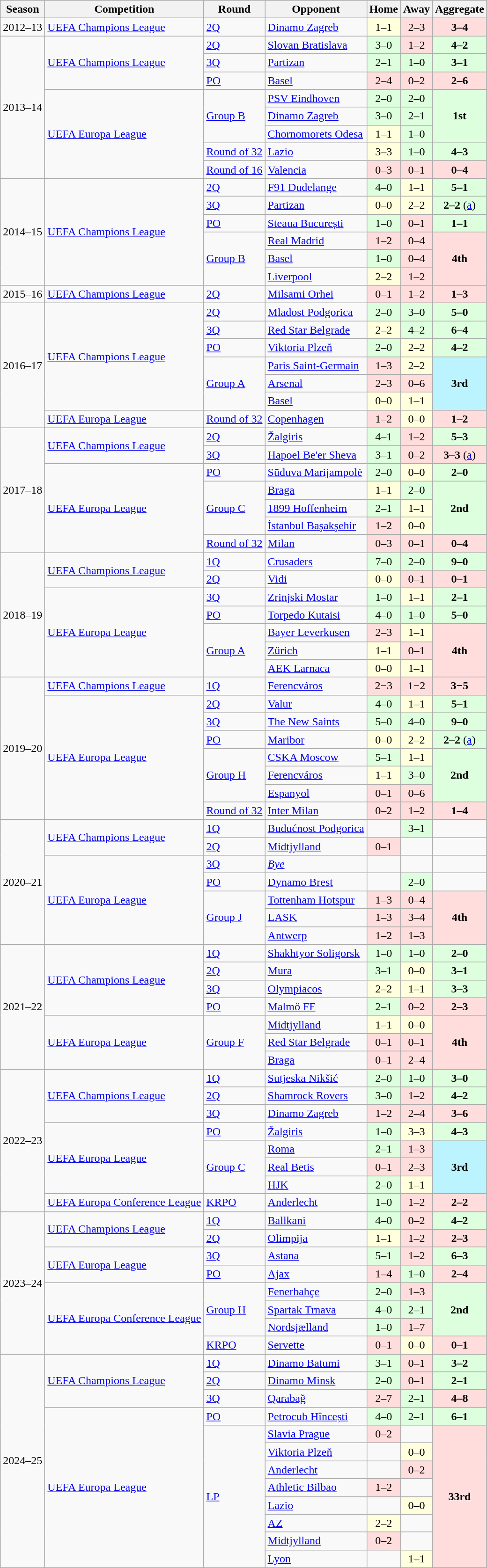<table class="wikitable" style="text-align:left">
<tr>
<th>Season</th>
<th>Competition</th>
<th>Round</th>
<th>Opponent</th>
<th>Home</th>
<th>Away</th>
<th>Aggregate</th>
</tr>
<tr>
<td>2012–13</td>
<td><a href='#'>UEFA Champions League</a></td>
<td><a href='#'>2Q</a></td>
<td> <a href='#'>Dinamo Zagreb</a></td>
<td bgcolor="#ffffdd" style="text-align:center;">1–1</td>
<td bgcolor="#ffdddd" style="text-align:center;">2–3</td>
<td bgcolor="#ffdddd" style="text-align:center;"><strong>3–4</strong></td>
</tr>
<tr>
<td rowspan="8">2013–14</td>
<td rowspan="3"><a href='#'>UEFA Champions League</a></td>
<td><a href='#'>2Q</a></td>
<td> <a href='#'>Slovan Bratislava</a></td>
<td bgcolor="#ddffdd" style="text-align:center;">3–0</td>
<td bgcolor="#ffdddd" style="text-align:center;">1–2</td>
<td bgcolor="#ddffdd" style="text-align:center;"><strong>4–2</strong></td>
</tr>
<tr>
<td><a href='#'>3Q</a></td>
<td> <a href='#'>Partizan</a></td>
<td bgcolor="#ddffdd" style="text-align:center;">2–1</td>
<td bgcolor="#ddffdd" style="text-align:center;">1–0</td>
<td bgcolor="#ddffdd" style="text-align:center;"><strong>3–1</strong></td>
</tr>
<tr>
<td><a href='#'>PO</a></td>
<td> <a href='#'>Basel</a></td>
<td bgcolor="#ffdddd" style="text-align:center;">2–4</td>
<td bgcolor="#ffdddd" style="text-align:center;">0–2</td>
<td bgcolor="#ffdddd" style="text-align:center;"><strong>2–6</strong></td>
</tr>
<tr>
<td rowspan="5"><a href='#'>UEFA Europa League</a></td>
<td rowspan="3"><a href='#'>Group B</a></td>
<td> <a href='#'>PSV Eindhoven</a></td>
<td bgcolor="#ddffdd" style="text-align:center;">2–0</td>
<td bgcolor="#ddffdd" style="text-align:center;">2–0</td>
<td bgcolor="#ddffdd" rowspan="3" align="center"><strong>1st</strong></td>
</tr>
<tr>
<td> <a href='#'>Dinamo Zagreb</a></td>
<td bgcolor="#ddffdd" style="text-align:center;">3–0</td>
<td bgcolor="#ddffdd" style="text-align:center;">2–1</td>
</tr>
<tr>
<td> <a href='#'>Chornomorets Odesa</a></td>
<td bgcolor="#ffffdd" style="text-align:center;">1–1</td>
<td bgcolor="#ddffdd" style="text-align:center;">1–0</td>
</tr>
<tr>
<td><a href='#'>Round of 32</a></td>
<td> <a href='#'>Lazio</a></td>
<td bgcolor="#ffffdd" style="text-align:center;">3–3</td>
<td bgcolor="#ddffdd" style="text-align:center;">1–0</td>
<td bgcolor="#ddffdd" style="text-align:center;"><strong>4–3</strong></td>
</tr>
<tr>
<td><a href='#'>Round of 16</a></td>
<td> <a href='#'>Valencia</a></td>
<td bgcolor="#ffdddd" style="text-align:center;">0–3</td>
<td bgcolor="#ffdddd" style="text-align:center;">0–1</td>
<td bgcolor="#ffdddd" style="text-align:center;"><strong>0–4</strong></td>
</tr>
<tr>
<td rowspan="6">2014–15</td>
<td rowspan="6"><a href='#'>UEFA Champions League</a></td>
<td><a href='#'>2Q</a></td>
<td> <a href='#'>F91 Dudelange</a></td>
<td bgcolor="#ddffdd" style="text-align:center;">4–0</td>
<td bgcolor="#ffffdd" style="text-align:center;">1–1</td>
<td bgcolor="#ddffdd" style="text-align:center;"><strong>5–1</strong></td>
</tr>
<tr>
<td><a href='#'>3Q</a></td>
<td> <a href='#'>Partizan</a></td>
<td bgcolor="#ffffdd" style="text-align:center;">0–0</td>
<td bgcolor="#ffffdd" style="text-align:center;">2–2</td>
<td bgcolor="#ddffdd" style="text-align:center;"><strong>2–2</strong> (<a href='#'>a</a>)</td>
</tr>
<tr>
<td><a href='#'>PO</a></td>
<td> <a href='#'>Steaua București</a></td>
<td bgcolor="#ddffdd" style="text-align:center;">1–0 </td>
<td bgcolor="#ffdddd" style="text-align:center;">0–1</td>
<td bgcolor="#ddffdd" style="text-align:center;"><strong>1–1</strong> </td>
</tr>
<tr>
<td rowspan="3"><a href='#'>Group B</a></td>
<td> <a href='#'>Real Madrid</a></td>
<td bgcolor="#ffdddd" style="text-align:center;">1–2</td>
<td bgcolor="#ffdddd" style="text-align:center;">0–4</td>
<td bgcolor="#ffdddd" rowspan="3" align="center"><strong>4th</strong></td>
</tr>
<tr>
<td> <a href='#'>Basel</a></td>
<td bgcolor="#ddffdd" style="text-align:center;">1–0</td>
<td bgcolor="#ffdddd" style="text-align:center;">0–4</td>
</tr>
<tr>
<td> <a href='#'>Liverpool</a></td>
<td bgcolor="#ffffdd" style="text-align:center;">2–2</td>
<td bgcolor="#ffdddd" style="text-align:center;">1–2</td>
</tr>
<tr>
<td>2015–16</td>
<td><a href='#'>UEFA Champions League</a></td>
<td><a href='#'>2Q</a></td>
<td> <a href='#'>Milsami Orhei</a></td>
<td bgcolor="#ffdddd" style="text-align:center;">0–1</td>
<td bgcolor="#ffdddd" style="text-align:center;">1–2</td>
<td bgcolor="#ffdddd" style="text-align:center;"><strong>1–3</strong></td>
</tr>
<tr>
<td rowspan="7">2016–17</td>
<td rowspan="6"><a href='#'>UEFA Champions League</a></td>
<td><a href='#'>2Q</a></td>
<td> <a href='#'>Mladost Podgorica</a></td>
<td bgcolor="#ddffdd" style="text-align:center;">2–0</td>
<td bgcolor="#ddffdd" style="text-align:center;">3–0</td>
<td bgcolor="#ddffdd" style="text-align:center;"><strong>5–0</strong></td>
</tr>
<tr>
<td><a href='#'>3Q</a></td>
<td> <a href='#'>Red Star Belgrade</a></td>
<td bgcolor="#ffffdd" style="text-align:center;">2–2</td>
<td bgcolor="#ddffdd" style="text-align:center;">4–2 </td>
<td bgcolor="#ddffdd" style="text-align:center;"><strong>6–4</strong></td>
</tr>
<tr>
<td><a href='#'>PO</a></td>
<td> <a href='#'>Viktoria Plzeň</a></td>
<td bgcolor="#ddffdd" style="text-align:center;">2–0</td>
<td bgcolor="#ffffdd" style="text-align:center;">2–2</td>
<td bgcolor="#ddffdd" style="text-align:center;"><strong>4–2</strong></td>
</tr>
<tr>
<td rowspan="3"><a href='#'>Group A</a></td>
<td> <a href='#'>Paris Saint-Germain</a></td>
<td bgcolor="#ffdddd" style="text-align:center;">1–3</td>
<td bgcolor="#ffffdd" style="text-align:center;">2–2</td>
<td bgcolor=#bbf3ff rowspan="3" align="center"><strong>3rd</strong></td>
</tr>
<tr>
<td> <a href='#'>Arsenal</a></td>
<td bgcolor="#ffdddd" style="text-align:center;">2–3</td>
<td bgcolor="#ffdddd" style="text-align:center;">0–6</td>
</tr>
<tr>
<td> <a href='#'>Basel</a></td>
<td bgcolor="#ffffdd" style="text-align:center;">0–0</td>
<td bgcolor="#ffffdd" style="text-align:center;">1–1</td>
</tr>
<tr>
<td><a href='#'>UEFA Europa League</a></td>
<td><a href='#'>Round of 32</a></td>
<td> <a href='#'>Copenhagen</a></td>
<td bgcolor="#ffdddd" style="text-align:center;">1–2</td>
<td bgcolor="#ffffdd" style="text-align:center;">0–0</td>
<td bgcolor="#ffdddd" style="text-align:center;"><strong>1–2</strong></td>
</tr>
<tr>
<td rowspan="7">2017–18</td>
<td rowspan="2"><a href='#'>UEFA Champions League</a></td>
<td><a href='#'>2Q</a></td>
<td> <a href='#'>Žalgiris</a></td>
<td bgcolor="#ddffdd" style="text-align:center;">4–1</td>
<td bgcolor="#ffdddd" style="text-align:center;">1–2</td>
<td bgcolor="#ddffdd" style="text-align:center;"><strong>5–3</strong></td>
</tr>
<tr>
<td><a href='#'>3Q</a></td>
<td> <a href='#'>Hapoel Be'er Sheva</a></td>
<td bgcolor="#ddffdd" style="text-align:center;">3–1</td>
<td bgcolor="#ffdddd" style="text-align:center;">0–2</td>
<td bgcolor="#ffdddd" style="text-align:center;"><strong>3–3</strong> (<a href='#'>a</a>)</td>
</tr>
<tr>
<td rowspan="5"><a href='#'>UEFA Europa League</a></td>
<td><a href='#'>PO</a></td>
<td> <a href='#'>Sūduva Marijampolė</a></td>
<td bgcolor="#ddffdd" style="text-align:center;">2–0</td>
<td bgcolor="#ffffdd" style="text-align:center;">0–0</td>
<td bgcolor="#ddffdd" style="text-align:center;"><strong>2–0</strong></td>
</tr>
<tr>
<td rowspan="3"><a href='#'>Group C</a></td>
<td> <a href='#'>Braga</a></td>
<td bgcolor="#ffffdd" style="text-align:center;">1–1</td>
<td bgcolor="#ddffdd" style="text-align:center;">2–0</td>
<td bgcolor="#ddffdd" rowspan="3" align="center"><strong>2nd</strong></td>
</tr>
<tr>
<td> <a href='#'>1899 Hoffenheim</a></td>
<td bgcolor="#ddffdd" style="text-align:center;">2–1</td>
<td bgcolor="#ffffdd" style="text-align:center;">1–1</td>
</tr>
<tr>
<td> <a href='#'>İstanbul Başakşehir</a></td>
<td bgcolor="#ffdddd" style="text-align:center;">1–2</td>
<td bgcolor="#ffffdd" style="text-align:center;">0–0</td>
</tr>
<tr>
<td><a href='#'>Round of 32</a></td>
<td> <a href='#'>Milan</a></td>
<td bgcolor="#ffdddd" style="text-align:center;">0–3</td>
<td bgcolor="#ffdddd" style="text-align:center;">0–1</td>
<td bgcolor="#ffdddd" style="text-align:center;"><strong>0–4</strong></td>
</tr>
<tr>
<td rowspan="7">2018–19</td>
<td rowspan="2"><a href='#'>UEFA Champions League</a></td>
<td><a href='#'>1Q</a></td>
<td> <a href='#'>Crusaders</a></td>
<td bgcolor="#ddffdd" style="text-align:center;">7–0</td>
<td bgcolor="#ddffdd" style="text-align:center;">2–0</td>
<td bgcolor="#ddffdd" style="text-align:center;"><strong>9–0</strong></td>
</tr>
<tr>
<td><a href='#'>2Q</a></td>
<td> <a href='#'>Vidi</a></td>
<td bgcolor="#ffffdd" style="text-align:center;">0–0</td>
<td bgcolor="#ffdddd" style="text-align:center;">0–1</td>
<td bgcolor="#ffdddd" style="text-align:center;"><strong>0–1</strong></td>
</tr>
<tr>
<td rowspan="5"><a href='#'>UEFA Europa League</a></td>
<td><a href='#'>3Q</a></td>
<td> <a href='#'>Zrinjski Mostar</a></td>
<td bgcolor="#ddffdd" style="text-align:center;">1–0</td>
<td bgcolor="#ffffdd" style="text-align:center;">1–1</td>
<td bgcolor="#ddffdd" style="text-align:center;"><strong>2–1</strong></td>
</tr>
<tr>
<td><a href='#'>PO</a></td>
<td> <a href='#'>Torpedo Kutaisi</a></td>
<td bgcolor="#ddffdd" style="text-align:center;">4–0</td>
<td bgcolor="#ddffdd" style="text-align:center;">1–0</td>
<td bgcolor="#ddffdd" style="text-align:center;"><strong>5–0</strong></td>
</tr>
<tr>
<td rowspan="3"><a href='#'>Group A</a></td>
<td> <a href='#'>Bayer Leverkusen</a></td>
<td bgcolor="#ffdddd" style="text-align:center;">2–3</td>
<td bgcolor="#ffffdd" style="text-align:center;">1–1</td>
<td bgcolor="#ffdddd" rowspan="3" align="center"><strong>4th</strong></td>
</tr>
<tr>
<td> <a href='#'>Zürich</a></td>
<td bgcolor="#ffffdd" style="text-align:center;">1–1</td>
<td bgcolor="#ffdddd" style="text-align:center;">0–1</td>
</tr>
<tr>
<td> <a href='#'>AEK Larnaca</a></td>
<td bgcolor="#ffffdd" style="text-align:center;">0–0</td>
<td bgcolor="#ffffdd" style="text-align:center;">1–1</td>
</tr>
<tr>
<td rowspan="8">2019–20</td>
<td><a href='#'>UEFA Champions League</a></td>
<td><a href='#'>1Q</a></td>
<td> <a href='#'>Ferencváros</a></td>
<td bgcolor="#ffdddd" style="text-align:center;">2−3</td>
<td bgcolor="#ffdddd" style="text-align:center;">1−2</td>
<td bgcolor="#ffdddd" style="text-align:center;"><strong>3−5</strong></td>
</tr>
<tr>
<td rowspan="7"><a href='#'>UEFA Europa League</a></td>
<td><a href='#'>2Q</a></td>
<td> <a href='#'>Valur</a></td>
<td bgcolor="#ddffdd" style="text-align:center;">4–0</td>
<td bgcolor="#ffffdd" style="text-align:center;">1–1</td>
<td bgcolor="#ddffdd" style="text-align:center;"><strong>5–1</strong></td>
</tr>
<tr>
<td><a href='#'>3Q</a></td>
<td> <a href='#'>The New Saints</a></td>
<td bgcolor="#ddffdd" style="text-align:center;">5–0</td>
<td bgcolor="#ddffdd" style="text-align:center;">4–0</td>
<td bgcolor="#ddffdd" style="text-align:center;"><strong>9–0</strong></td>
</tr>
<tr>
<td><a href='#'>PO</a></td>
<td> <a href='#'>Maribor</a></td>
<td bgcolor="#ffffdd" style="text-align:center;">0–0</td>
<td bgcolor="#ffffdd" style="text-align:center;">2–2</td>
<td bgcolor="#ddffdd" style="text-align:center;"><strong>2–2</strong> (<a href='#'>a</a>)</td>
</tr>
<tr>
<td rowspan="3"><a href='#'>Group H</a></td>
<td> <a href='#'>CSKA Moscow</a></td>
<td bgcolor="#ddffdd" style="text-align:center;">5–1</td>
<td bgcolor="#ffffdd" style="text-align:center;">1–1</td>
<td bgcolor="#ddffdd" rowspan="3" align="center"><strong>2nd</strong></td>
</tr>
<tr>
<td> <a href='#'>Ferencváros</a></td>
<td bgcolor="#ffffdd" style="text-align:center;">1–1</td>
<td bgcolor="#ddffdd" style="text-align:center;">3–0</td>
</tr>
<tr>
<td> <a href='#'>Espanyol</a></td>
<td bgcolor="#ffdddd" style="text-align:center;">0–1</td>
<td bgcolor="#ffdddd" style="text-align:center;">0–6</td>
</tr>
<tr>
<td><a href='#'>Round of 32</a></td>
<td> <a href='#'>Inter Milan</a></td>
<td bgcolor="#ffdddd" style="text-align:center;">0–2</td>
<td bgcolor="#ffdddd" style="text-align:center;">1–2</td>
<td bgcolor="#ffdddd" style="text-align:center;"><strong>1–4</strong></td>
</tr>
<tr>
<td rowspan="7">2020–21</td>
<td rowspan="2"><a href='#'>UEFA Champions League</a></td>
<td><a href='#'>1Q</a></td>
<td> <a href='#'>Budućnost Podgorica</a></td>
<td></td>
<td bgcolor="#ddffdd" style="text-align:center;">3–1</td>
<td></td>
</tr>
<tr>
<td><a href='#'>2Q</a></td>
<td> <a href='#'>Midtjylland</a></td>
<td bgcolor="#ffdddd" style="text-align:center;">0–1</td>
<td></td>
<td></td>
</tr>
<tr>
<td rowspan="5"><a href='#'>UEFA Europa League</a></td>
<td><a href='#'>3Q</a></td>
<td><em><a href='#'>Bye</a></em></td>
<td></td>
<td></td>
<td></td>
</tr>
<tr>
<td><a href='#'>PO</a></td>
<td> <a href='#'>Dynamo Brest</a></td>
<td></td>
<td bgcolor="#ddffdd" style="text-align:center;">2–0</td>
<td></td>
</tr>
<tr>
<td rowspan="3"><a href='#'>Group J</a></td>
<td> <a href='#'>Tottenham Hotspur</a></td>
<td bgcolor="#ffdddd" style="text-align:center;">1–3</td>
<td bgcolor="#ffdddd" style="text-align:center;">0–4</td>
<td bgcolor="#ffdddd" rowspan="3" align="center"><strong>4th</strong></td>
</tr>
<tr>
<td> <a href='#'>LASK</a></td>
<td bgcolor="#ffdddd" style="text-align:center;">1–3</td>
<td bgcolor="#ffdddd" style="text-align:center;">3–4</td>
</tr>
<tr>
<td> <a href='#'>Antwerp</a></td>
<td bgcolor="#ffdddd" style="text-align:center;">1–2</td>
<td bgcolor="#ffdddd" style="text-align:center;">1–3</td>
</tr>
<tr>
<td rowspan="7">2021–22</td>
<td rowspan="4"><a href='#'>UEFA Champions League</a></td>
<td><a href='#'>1Q</a></td>
<td> <a href='#'>Shakhtyor Soligorsk</a></td>
<td bgcolor="#ddffdd" style="text-align:center;">1–0</td>
<td bgcolor="#ddffdd" style="text-align:center;">1–0</td>
<td bgcolor="#ddffdd" style="text-align:center;"><strong>2–0</strong></td>
</tr>
<tr>
<td><a href='#'>2Q</a></td>
<td> <a href='#'>Mura</a></td>
<td bgcolor="#ddffdd" style="text-align:center;">3–1</td>
<td bgcolor="#ffffdd" style="text-align:center;">0–0</td>
<td bgcolor="#ddffdd" style="text-align:center;"><strong>3–1</strong></td>
</tr>
<tr>
<td><a href='#'>3Q</a></td>
<td> <a href='#'>Olympiacos</a></td>
<td bgcolor="#ffffdd" style="text-align:center;">2–2 </td>
<td bgcolor="#ffffdd" style="text-align:center;">1–1</td>
<td bgcolor="#ddffdd" style="text-align:center;"><strong>3–3</strong> </td>
</tr>
<tr>
<td><a href='#'>PO</a></td>
<td> <a href='#'>Malmö FF</a></td>
<td bgcolor="#ddffdd" style="text-align:center;">2–1</td>
<td bgcolor="#ffdddd" style="text-align:center;">0–2</td>
<td bgcolor="#ffdddd" style="text-align:center;"><strong>2–3</strong></td>
</tr>
<tr>
<td rowspan="3"><a href='#'>UEFA Europa League</a></td>
<td rowspan="3"><a href='#'>Group F</a></td>
<td> <a href='#'>Midtjylland</a></td>
<td bgcolor="#ffffdd" style="text-align:center;">1–1</td>
<td bgcolor="#ffffdd" style="text-align:center;">0–0</td>
<td bgcolor="#ffdddd" rowspan="3" align="center"><strong>4th</strong></td>
</tr>
<tr>
<td> <a href='#'>Red Star Belgrade</a></td>
<td bgcolor="#ffdddd" style="text-align:center;">0–1</td>
<td bgcolor="#ffdddd" style="text-align:center;">0–1</td>
</tr>
<tr>
<td> <a href='#'>Braga</a></td>
<td bgcolor="#ffdddd" style="text-align:center;">0–1</td>
<td bgcolor="#ffdddd" style="text-align:center;">2–4</td>
</tr>
<tr>
<td rowspan="8">2022–23</td>
<td rowspan="3"><a href='#'>UEFA Champions League</a></td>
<td><a href='#'>1Q</a></td>
<td> <a href='#'>Sutjeska Nikšić</a></td>
<td bgcolor="#ddffdd" style="text-align:center;">2–0</td>
<td bgcolor="#ddffdd" style="text-align:center;">1–0</td>
<td bgcolor="#ddffdd" style="text-align:center;"><strong>3–0</strong></td>
</tr>
<tr>
<td><a href='#'>2Q</a></td>
<td> <a href='#'>Shamrock Rovers</a></td>
<td bgcolor="#ddffdd" style="text-align:center;">3–0</td>
<td bgcolor="#ffdddd" style="text-align:center;">1–2</td>
<td bgcolor="#ddffdd" style="text-align:center;"><strong>4–2</strong></td>
</tr>
<tr>
<td><a href='#'>3Q</a></td>
<td> <a href='#'>Dinamo Zagreb</a></td>
<td bgcolor="#ffdddd" style="text-align:center;">1–2</td>
<td bgcolor="#ffdddd" style="text-align:center;">2–4</td>
<td bgcolor="#ffdddd" style="text-align:center;"><strong>3–6</strong></td>
</tr>
<tr>
<td rowspan="4"><a href='#'>UEFA Europa League</a></td>
<td rowspan="1"><a href='#'>PO</a></td>
<td> <a href='#'>Žalgiris</a></td>
<td bgcolor="#ddffdd" style="text-align:center;">1–0</td>
<td bgcolor="#ffffdd" style="text-align:center;">3–3 </td>
<td bgcolor="#ddffdd" style="text-align:center;"><strong>4–3</strong></td>
</tr>
<tr>
<td rowspan="3"><a href='#'>Group C</a></td>
<td> <a href='#'>Roma</a></td>
<td bgcolor="#ddffdd" style="text-align:center;">2–1</td>
<td bgcolor="#ffdddd" style="text-align:center;">1–3</td>
<td bgcolor="#bbf3ff" rowspan="3" align="center"><strong>3rd</strong></td>
</tr>
<tr>
<td> <a href='#'>Real Betis</a></td>
<td bgcolor="#ffdddd" style="text-align:center;">0–1</td>
<td bgcolor="#ffdddd" style="text-align:center;">2–3</td>
</tr>
<tr>
<td> <a href='#'>HJK</a></td>
<td bgcolor="#ddffdd" style="text-align:center;">2–0</td>
<td bgcolor="#ffffdd" style="text-align:center;">1–1</td>
</tr>
<tr>
<td><a href='#'>UEFA Europa Conference League</a></td>
<td><a href='#'>KRPO</a></td>
<td> <a href='#'>Anderlecht</a></td>
<td bgcolor="#ddffdd" style="text-align:center;">1–0</td>
<td bgcolor="#ffdddd" style="text-align:center;">1–2 </td>
<td bgcolor="#ffdddd" style="text-align:center;"><strong>2–2</strong> </td>
</tr>
<tr>
<td rowspan=8>2023–24</td>
<td rowspan=2><a href='#'>UEFA Champions League</a></td>
<td><a href='#'>1Q</a></td>
<td> <a href='#'>Ballkani</a></td>
<td bgcolor="#ddffdd" style="text-align:center;">4–0</td>
<td bgcolor="#ffdddd" style="text-align:center;">0–2</td>
<td bgcolor="#ddffdd" style="text-align:center;"><strong>4–2</strong></td>
</tr>
<tr>
<td><a href='#'>2Q</a></td>
<td> <a href='#'>Olimpija</a></td>
<td bgcolor="#ffffdd" style="text-align:center;">1–1</td>
<td bgcolor="#ffdddd" style="text-align:center;">1–2</td>
<td bgcolor="#ffdddd" style="text-align:center;"><strong>2–3</strong></td>
</tr>
<tr>
<td rowspan=2><a href='#'>UEFA Europa League</a></td>
<td><a href='#'>3Q</a></td>
<td> <a href='#'>Astana</a></td>
<td bgcolor="#ddffdd" style="text-align:center;">5–1</td>
<td bgcolor="#ffdddd" style="text-align:center;">1–2</td>
<td bgcolor="#ddffdd" style="text-align:center;"><strong>6–3</strong></td>
</tr>
<tr>
<td><a href='#'>PO</a></td>
<td> <a href='#'>Ajax</a></td>
<td bgcolor="#ffdddd" style="text-align:center;">1–4</td>
<td bgcolor="#ddffdd" style="text-align:center;">1–0</td>
<td bgcolor="#ffdddd" style="text-align:center;"><strong>2–4</strong></td>
</tr>
<tr>
<td rowspan="4"><a href='#'>UEFA Europa Conference League</a></td>
<td rowspan="3"><a href='#'>Group H</a></td>
<td> <a href='#'>Fenerbahçe</a></td>
<td bgcolor="#ddffdd" style="text-align:center;">2–0</td>
<td bgcolor="#ffdddd" style="text-align:center;">1–3</td>
<td bgcolor="#ddffdd" rowspan="3" align="center"><strong>2nd</strong></td>
</tr>
<tr>
<td> <a href='#'>Spartak Trnava</a></td>
<td bgcolor="#ddffdd" style="text-align:center;">4–0</td>
<td bgcolor="#ddffdd" style="text-align:center;">2–1</td>
</tr>
<tr>
<td> <a href='#'>Nordsjælland</a></td>
<td bgcolor="#ddffdd" style="text-align:center;">1–0</td>
<td bgcolor="#ffdddd" style="text-align:center;">1–7</td>
</tr>
<tr>
<td><a href='#'>KRPO</a></td>
<td> <a href='#'>Servette</a></td>
<td bgcolor="#ffdddd" style="text-align:center;">0–1</td>
<td bgcolor="#ffffdd" style="text-align:center;">0–0</td>
<td bgcolor="#ffdddd" style="text-align:center;"><strong>0–1</strong></td>
</tr>
<tr>
<td rowspan=12>2024–25</td>
<td rowspan=3><a href='#'>UEFA Champions League</a></td>
<td><a href='#'>1Q</a></td>
<td> <a href='#'>Dinamo Batumi</a></td>
<td bgcolor="#ddffdd" style="text-align:center;">3–1</td>
<td bgcolor="#ffdddd" style="text-align:center;">0–1</td>
<td bgcolor="#ddffdd" style="text-align:center;"><strong>3–2</strong></td>
</tr>
<tr>
<td><a href='#'>2Q</a></td>
<td> <a href='#'>Dinamo Minsk</a></td>
<td bgcolor="#ddffdd" style="text-align:center;">2–0</td>
<td bgcolor="#ffdddd" style="text-align:center;">0–1</td>
<td bgcolor="#ddffdd" style="text-align:center;"><strong>2–1</strong></td>
</tr>
<tr>
<td><a href='#'>3Q</a></td>
<td> <a href='#'>Qarabağ</a></td>
<td bgcolor="#ffdddd" style="text-align:center;">2–7 </td>
<td bgcolor="#ddffdd" style="text-align:center;">2–1</td>
<td bgcolor="#ffdddd" style="text-align:center;"><strong>4–8</strong></td>
</tr>
<tr>
<td rowspan=9><a href='#'>UEFA Europa League</a></td>
<td><a href='#'>PO</a></td>
<td> <a href='#'>Petrocub Hîncești</a></td>
<td bgcolor="#ddffdd" style="text-align:center;">4–0</td>
<td bgcolor="#ddffdd" style="text-align:center;">2–1</td>
<td bgcolor="#ddffdd" style="text-align:center;"><strong>6–1</strong></td>
</tr>
<tr>
<td rowspan="8"><a href='#'>LP</a></td>
<td> <a href='#'>Slavia Prague</a></td>
<td bgcolor="#ffdddd" style="text-align:center;">0–2</td>
<td></td>
<td bgcolor="#ffdddd" rowspan=8 style="text-align:center;"><strong>33rd</strong></td>
</tr>
<tr>
<td> <a href='#'>Viktoria Plzeň</a></td>
<td></td>
<td bgcolor="#ffffdd" style="text-align:center;">0–0</td>
</tr>
<tr>
<td> <a href='#'>Anderlecht</a></td>
<td></td>
<td bgcolor="#ffdddd" style="text-align:center;">0–2</td>
</tr>
<tr>
<td> <a href='#'>Athletic Bilbao</a></td>
<td bgcolor="#ffdddd" style="text-align:center;">1–2</td>
<td></td>
</tr>
<tr>
<td> <a href='#'>Lazio</a></td>
<td></td>
<td bgcolor="#ffffdd" style="text-align:center;">0–0</td>
</tr>
<tr>
<td> <a href='#'>AZ</a></td>
<td bgcolor="#ffffdd" style="text-align:center;">2–2</td>
<td></td>
</tr>
<tr>
<td> <a href='#'>Midtjylland</a></td>
<td bgcolor="#ffdddd" style="text-align:center;">0–2</td>
<td></td>
</tr>
<tr>
<td> <a href='#'>Lyon</a></td>
<td></td>
<td bgcolor="#ffffdd" style="text-align:center;">1–1</td>
</tr>
</table>
